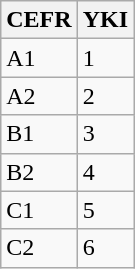<table class="wikitable">
<tr>
<th>CEFR</th>
<th>YKI</th>
</tr>
<tr>
<td>A1</td>
<td>1</td>
</tr>
<tr>
<td>A2</td>
<td>2</td>
</tr>
<tr>
<td>B1</td>
<td>3</td>
</tr>
<tr>
<td>B2</td>
<td>4</td>
</tr>
<tr>
<td>C1</td>
<td>5</td>
</tr>
<tr>
<td>C2</td>
<td>6</td>
</tr>
</table>
